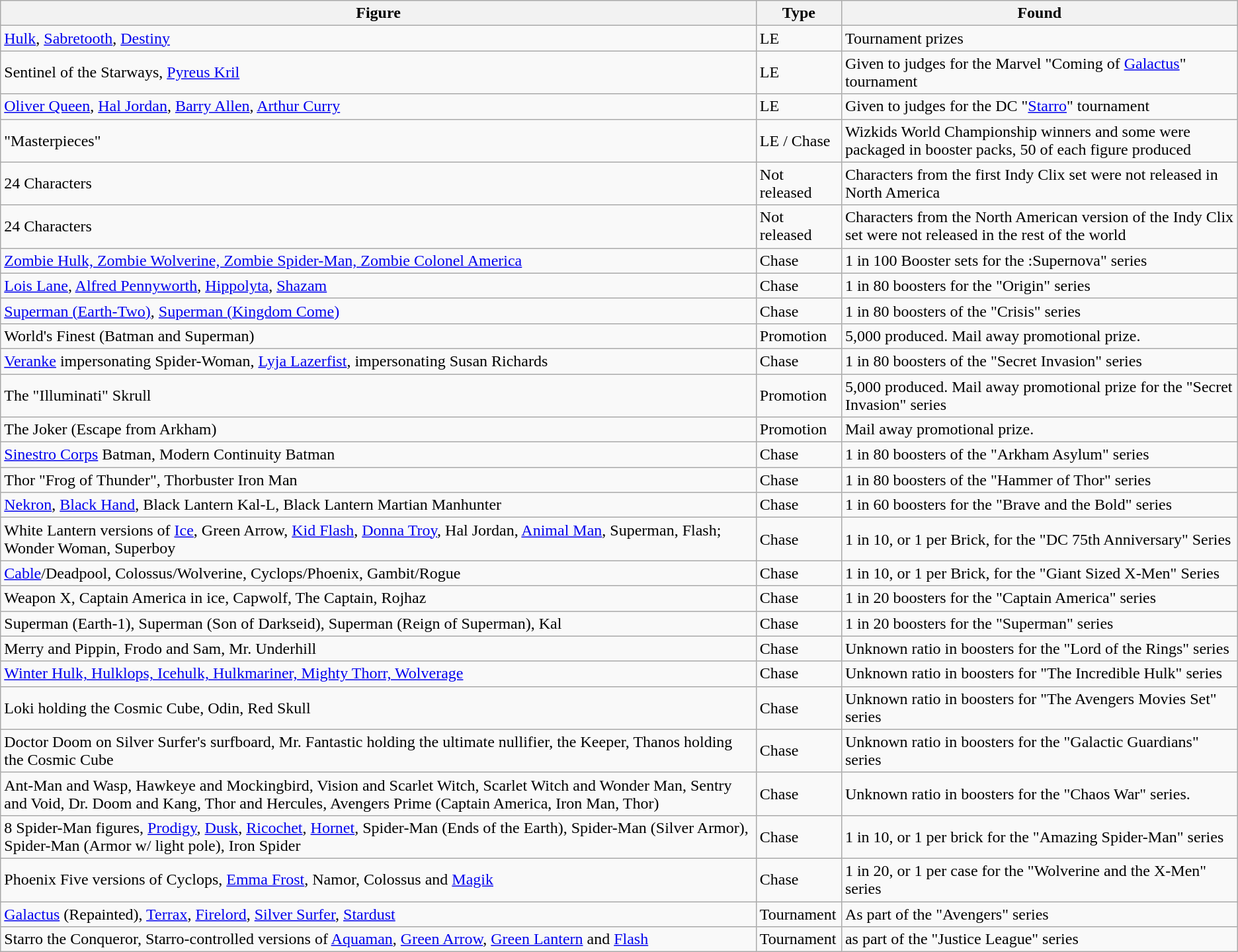<table class="wikitable sortable" style="text-align:left;">
<tr>
<th>Figure</th>
<th>Type</th>
<th>Found</th>
</tr>
<tr>
<td><a href='#'>Hulk</a>, <a href='#'>Sabretooth</a>, <a href='#'>Destiny</a></td>
<td>LE</td>
<td>Tournament prizes</td>
</tr>
<tr>
<td>Sentinel of the Starways, <a href='#'>Pyreus Kril</a></td>
<td>LE</td>
<td>Given to judges for the Marvel "Coming of <a href='#'>Galactus</a>" tournament</td>
</tr>
<tr>
<td><a href='#'>Oliver Queen</a>, <a href='#'>Hal Jordan</a>, <a href='#'>Barry Allen</a>, <a href='#'>Arthur Curry</a></td>
<td>LE</td>
<td>Given to judges for the DC "<a href='#'>Starro</a>" tournament</td>
</tr>
<tr>
<td>"Masterpieces"</td>
<td>LE / Chase</td>
<td>Wizkids World Championship winners and some were packaged in booster packs, 50 of each figure produced</td>
</tr>
<tr>
<td>24 Characters</td>
<td>Not released</td>
<td>Characters from the first Indy Clix set were not released in North America</td>
</tr>
<tr>
<td>24 Characters</td>
<td>Not released</td>
<td>Characters from the North American version of the Indy Clix set were not released in the rest of the world</td>
</tr>
<tr>
<td><a href='#'>Zombie Hulk, Zombie Wolverine, Zombie Spider-Man, Zombie Colonel America</a></td>
<td>Chase</td>
<td>1 in 100 Booster sets for the :Supernova" series</td>
</tr>
<tr>
<td><a href='#'>Lois Lane</a>, <a href='#'>Alfred Pennyworth</a>, <a href='#'>Hippolyta</a>, <a href='#'>Shazam</a></td>
<td>Chase</td>
<td>1 in 80 boosters for the "Origin" series</td>
</tr>
<tr>
<td><a href='#'>Superman (Earth-Two)</a>, <a href='#'>Superman (Kingdom Come)</a></td>
<td>Chase</td>
<td>1 in 80 boosters of the "Crisis" series</td>
</tr>
<tr>
<td>World's Finest (Batman and Superman)</td>
<td>Promotion</td>
<td>5,000 produced. Mail away promotional prize.</td>
</tr>
<tr>
<td><a href='#'>Veranke</a> impersonating Spider-Woman, <a href='#'>Lyja Lazerfist</a>, impersonating Susan Richards</td>
<td>Chase</td>
<td>1 in 80 boosters of the "Secret Invasion" series</td>
</tr>
<tr>
<td>The "Illuminati" Skrull</td>
<td>Promotion</td>
<td>5,000 produced. Mail away promotional prize for the "Secret Invasion" series</td>
</tr>
<tr>
<td>The Joker (Escape from Arkham)</td>
<td>Promotion</td>
<td>Mail away promotional prize.</td>
</tr>
<tr>
<td><a href='#'>Sinestro Corps</a> Batman, Modern Continuity Batman</td>
<td>Chase</td>
<td>1 in 80 boosters of the "Arkham Asylum" series</td>
</tr>
<tr>
<td>Thor "Frog of Thunder", Thorbuster Iron Man</td>
<td>Chase</td>
<td>1 in 80 boosters of the "Hammer of Thor" series</td>
</tr>
<tr>
<td><a href='#'>Nekron</a>, <a href='#'>Black Hand</a>, Black Lantern Kal-L, Black Lantern Martian Manhunter</td>
<td>Chase</td>
<td>1 in 60 boosters for the "Brave and the Bold" series</td>
</tr>
<tr>
<td>White Lantern versions of <a href='#'>Ice</a>, Green Arrow, <a href='#'>Kid Flash</a>, <a href='#'>Donna Troy</a>, Hal Jordan, <a href='#'>Animal Man</a>, Superman, Flash; Wonder Woman, Superboy</td>
<td>Chase</td>
<td>1 in 10, or 1 per Brick, for the "DC 75th Anniversary" Series</td>
</tr>
<tr>
<td><a href='#'>Cable</a>/Deadpool, Colossus/Wolverine, Cyclops/Phoenix, Gambit/Rogue</td>
<td>Chase</td>
<td>1 in 10, or 1 per Brick, for the "Giant Sized X-Men" Series</td>
</tr>
<tr>
<td>Weapon X, Captain America in ice, Capwolf, The Captain, Rojhaz</td>
<td>Chase</td>
<td>1 in 20 boosters for the "Captain America" series</td>
</tr>
<tr>
<td>Superman (Earth-1), Superman (Son of Darkseid), Superman (Reign of Superman), Kal</td>
<td>Chase</td>
<td>1 in 20 boosters for the "Superman" series</td>
</tr>
<tr>
<td>Merry and Pippin, Frodo and Sam, Mr. Underhill</td>
<td>Chase</td>
<td>Unknown ratio in boosters for the "Lord of the Rings" series</td>
</tr>
<tr>
<td><a href='#'>Winter Hulk, Hulklops, Icehulk, Hulkmariner, Mighty Thorr, Wolverage</a></td>
<td>Chase</td>
<td>Unknown ratio in boosters for "The Incredible Hulk" series</td>
</tr>
<tr>
<td>Loki holding the Cosmic Cube, Odin, Red Skull</td>
<td>Chase</td>
<td>Unknown ratio in boosters for "The Avengers Movies Set" series</td>
</tr>
<tr>
<td>Doctor Doom on Silver Surfer's surfboard, Mr. Fantastic holding the ultimate nullifier, the Keeper, Thanos holding the Cosmic Cube</td>
<td>Chase</td>
<td>Unknown ratio in boosters for the "Galactic Guardians" series</td>
</tr>
<tr>
<td>Ant-Man and Wasp, Hawkeye and Mockingbird, Vision and Scarlet Witch, Scarlet Witch and Wonder Man, Sentry and Void, Dr. Doom and Kang, Thor and Hercules, Avengers Prime (Captain America, Iron Man, Thor)</td>
<td>Chase</td>
<td>Unknown ratio in boosters for the "Chaos War" series.</td>
</tr>
<tr>
<td>8 Spider-Man figures, <a href='#'>Prodigy</a>, <a href='#'>Dusk</a>, <a href='#'>Ricochet</a>, <a href='#'>Hornet</a>, Spider-Man (Ends of the Earth), Spider-Man (Silver Armor), Spider-Man (Armor w/ light pole), Iron Spider</td>
<td>Chase</td>
<td>1 in 10, or 1 per brick for the "Amazing Spider-Man" series</td>
</tr>
<tr>
<td>Phoenix Five versions of Cyclops, <a href='#'>Emma Frost</a>, Namor, Colossus and <a href='#'>Magik</a></td>
<td>Chase</td>
<td>1 in 20, or 1 per case for the "Wolverine and the X-Men" series</td>
</tr>
<tr>
<td><a href='#'>Galactus</a> (Repainted), <a href='#'>Terrax</a>, <a href='#'>Firelord</a>, <a href='#'>Silver Surfer</a>, <a href='#'>Stardust</a></td>
<td>Tournament</td>
<td>As part of the "Avengers" series</td>
</tr>
<tr>
<td>Starro the Conqueror, Starro-controlled versions of <a href='#'>Aquaman</a>, <a href='#'>Green Arrow</a>, <a href='#'>Green Lantern</a> and <a href='#'>Flash</a></td>
<td>Tournament</td>
<td>as part of the "Justice League" series</td>
</tr>
</table>
